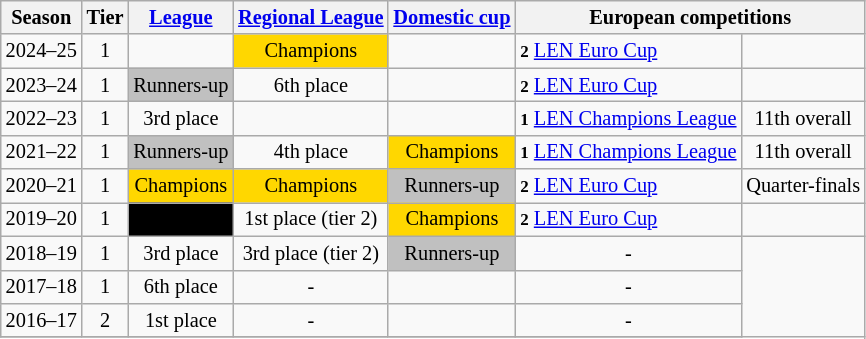<table class="wikitable" style="font-size:85%; text-align:left">
<tr>
<th>Season</th>
<th>Tier</th>
<th><a href='#'>League</a></th>
<th><a href='#'>Regional League</a></th>
<th><a href='#'>Domestic cup</a></th>
<th colspan=2>European competitions</th>
</tr>
<tr>
<td>2024–25</td>
<td align=center>1</td>
<td align=center></td>
<td bgcolor=gold align=center>Champions</td>
<td align=center></td>
<td><small><strong>2</strong></small> <a href='#'>LEN Euro Cup</a></td>
<td align=center></td>
</tr>
<tr>
<td>2023–24</td>
<td align=center>1</td>
<td bgcolor=silver align=center>Runners-up</td>
<td align=center>6th place</td>
<td align=center></td>
<td><small><strong>2</strong></small> <a href='#'>LEN Euro Cup</a></td>
<td align=center></td>
</tr>
<tr>
<td>2022–23</td>
<td align=center>1</td>
<td align=center>3rd place</td>
<td align=center></td>
<td align=center></td>
<td><small><strong>1</strong></small> <a href='#'>LEN Champions League</a></td>
<td align=center> 11th overall</td>
</tr>
<tr>
<td>2021–22</td>
<td align=center>1</td>
<td bgcolor=silver align=center>Runners-up</td>
<td align=center>4th place</td>
<td align=center bgcolor=gold>Champions</td>
<td><small><strong>1</strong></small> <a href='#'>LEN Champions League</a></td>
<td align=center> 11th overall</td>
</tr>
<tr>
<td>2020–21</td>
<td align=center>1</td>
<td bgcolor=gold align=center>Champions</td>
<td bgcolor=gold align=center>Champions</td>
<td align=center bgcolor=silver>Runners-up</td>
<td><small><strong>2</strong></small> <a href='#'>LEN Euro Cup</a></td>
<td align=center>Quarter-finals</td>
</tr>
<tr>
<td>2019–20</td>
<td align=center>1</td>
<td align=center style="background:black; color:white"></td>
<td align=center>1st place (tier 2)</td>
<td align=center bgcolor=gold>Champions</td>
<td><small><strong>2</strong></small> <a href='#'>LEN Euro Cup</a></td>
<td align=center></td>
</tr>
<tr>
<td>2018–19</td>
<td align=center>1</td>
<td align=center>3rd place</td>
<td align=center>3rd place (tier 2)</td>
<td align=center bgcolor=silver>Runners-up</td>
<td align=center>-</td>
</tr>
<tr>
<td>2017–18</td>
<td align=center>1</td>
<td align=center>6th place</td>
<td align=center>-</td>
<td align=center></td>
<td align=center>-</td>
</tr>
<tr>
<td>2016–17</td>
<td align=center>2</td>
<td align=center>1st place</td>
<td align=center>-</td>
<td align=center></td>
<td align=center>-</td>
</tr>
<tr>
</tr>
</table>
